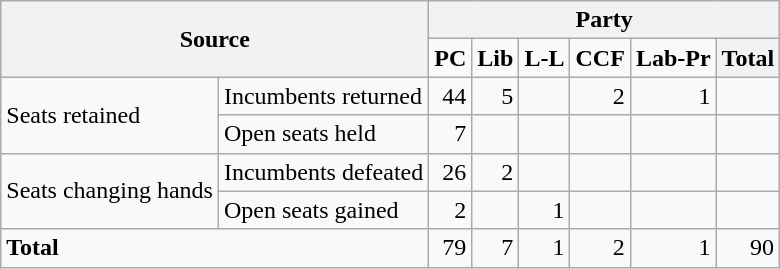<table class="wikitable" style="text-align:right;">
<tr>
<th colspan="2" rowspan="2">Source</th>
<th colspan="6">Party</th>
</tr>
<tr>
<td><strong>PC</strong></td>
<td><strong>Lib</strong></td>
<td><strong>L-L</strong></td>
<td><strong>CCF</strong></td>
<td><strong>Lab-Pr</strong></td>
<th>Total</th>
</tr>
<tr>
<td rowspan="2" style="text-align:left;">Seats retained</td>
<td style="text-align:left;">Incumbents returned</td>
<td>44</td>
<td>5</td>
<td></td>
<td>2</td>
<td>1</td>
<td></td>
</tr>
<tr>
<td style="text-align:left;">Open seats held</td>
<td>7</td>
<td></td>
<td></td>
<td></td>
<td></td>
<td></td>
</tr>
<tr>
<td rowspan="2" style="text-align:left;">Seats changing hands</td>
<td style="text-align:left;">Incumbents defeated</td>
<td>26</td>
<td>2</td>
<td></td>
<td></td>
<td></td>
<td></td>
</tr>
<tr>
<td style="text-align:left;">Open seats gained</td>
<td>2</td>
<td></td>
<td>1</td>
<td></td>
<td></td>
<td></td>
</tr>
<tr>
<td colspan="2" style="text-align:left;"><strong>Total</strong></td>
<td>79</td>
<td>7</td>
<td>1</td>
<td>2</td>
<td>1</td>
<td>90</td>
</tr>
</table>
